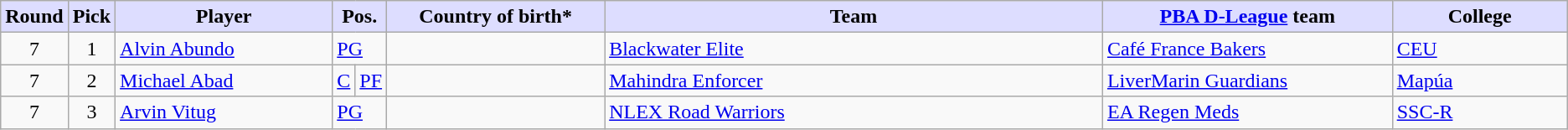<table class="wikitable sortable sortable">
<tr>
<th style="background:#ddf; width:1%;">Round</th>
<th style="background:#ddf; width:1%;">Pick</th>
<th style="background:#ddf; width:15%;">Player</th>
<th colspan="2" style="background:#ddf; width:1%;">Pos.</th>
<th style="background:#ddf; width:15%;">Country of birth*</th>
<th style="background:#ddf; width:35%;">Team</th>
<th style="background:#ddf; width:20%;"><a href='#'>PBA D-League</a> team</th>
<th style="background:#ddf; width:20%;">College</th>
</tr>
<tr>
<td align=center>7</td>
<td align=center>1</td>
<td><a href='#'>Alvin Abundo</a></td>
<td colspan="2"><a href='#'>PG</a></td>
<td></td>
<td><a href='#'>Blackwater Elite</a></td>
<td><a href='#'>Café France Bakers</a></td>
<td><a href='#'>CEU</a></td>
</tr>
<tr>
<td align=center>7</td>
<td align=center>2</td>
<td><a href='#'>Michael Abad</a></td>
<td><a href='#'>C</a></td>
<td><a href='#'>PF</a></td>
<td></td>
<td><a href='#'>Mahindra Enforcer</a></td>
<td><a href='#'>LiverMarin Guardians</a></td>
<td><a href='#'>Mapúa</a></td>
</tr>
<tr>
<td align=center>7</td>
<td align=center>3</td>
<td><a href='#'>Arvin Vitug</a></td>
<td colspan="2"><a href='#'>PG</a></td>
<td></td>
<td><a href='#'>NLEX Road Warriors</a></td>
<td><a href='#'>EA Regen Meds</a></td>
<td><a href='#'>SSC-R</a></td>
</tr>
</table>
